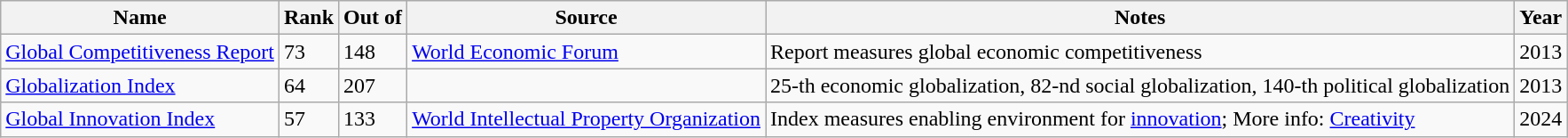<table class="wikitable sortable" style="text-align:left">
<tr>
<th>Name</th>
<th>Rank</th>
<th>Out of</th>
<th>Source</th>
<th>Notes</th>
<th>Year</th>
</tr>
<tr>
<td><a href='#'>Global Competitiveness Report</a></td>
<td>73</td>
<td>148</td>
<td><a href='#'>World Economic Forum</a></td>
<td>Report measures global economic competitiveness </td>
<td>2013</td>
</tr>
<tr>
<td><a href='#'>Globalization Index</a></td>
<td>64</td>
<td>207</td>
<td></td>
<td>25-th economic globalization, 82-nd social globalization, 140-th political globalization</td>
<td>2013</td>
</tr>
<tr>
<td><a href='#'>Global Innovation Index</a></td>
<td>57</td>
<td>133</td>
<td><a href='#'>World Intellectual Property Organization</a></td>
<td>Index measures enabling environment for <a href='#'>innovation</a>; More info: <a href='#'>Creativity</a></td>
<td>2024</td>
</tr>
</table>
